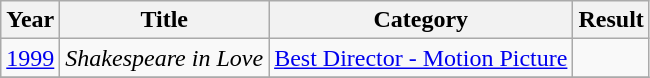<table class="wikitable">
<tr>
<th>Year</th>
<th>Title</th>
<th>Category</th>
<th>Result</th>
</tr>
<tr>
<td><a href='#'>1999</a></td>
<td><em>Shakespeare in Love</em></td>
<td><a href='#'>Best Director - Motion Picture</a></td>
<td></td>
</tr>
<tr>
</tr>
</table>
